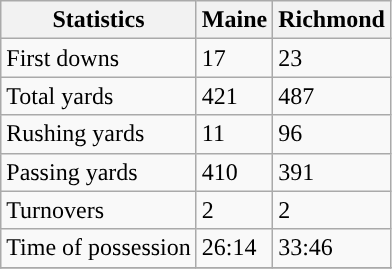<table class="wikitable">
<tr>
<th>Statistics</th>
<th>Maine</th>
<th>Richmond</th>
</tr>
<tr>
<td>First downs</td>
<td>17</td>
<td>23</td>
</tr>
<tr>
<td>Total yards</td>
<td>421</td>
<td>487</td>
</tr>
<tr>
<td>Rushing yards</td>
<td>11</td>
<td>96</td>
</tr>
<tr>
<td>Passing yards</td>
<td>410</td>
<td>391</td>
</tr>
<tr>
<td>Turnovers</td>
<td>2</td>
<td>2</td>
</tr>
<tr>
<td>Time of possession</td>
<td>26:14</td>
<td>33:46</td>
</tr>
<tr>
</tr>
</table>
